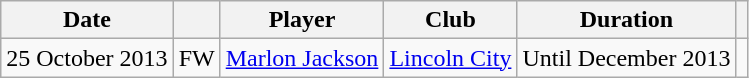<table class="wikitable plainrowheaders">
<tr>
<th scope=col>Date</th>
<th scope=col></th>
<th scope=col>Player</th>
<th scope=col>Club</th>
<th scope=col>Duration</th>
<th scope=col class=unsortable></th>
</tr>
<tr>
<td>25 October 2013</td>
<td>FW</td>
<td><a href='#'>Marlon Jackson</a></td>
<td align=left><a href='#'>Lincoln City</a></td>
<td>Until December 2013</td>
<td></td>
</tr>
</table>
